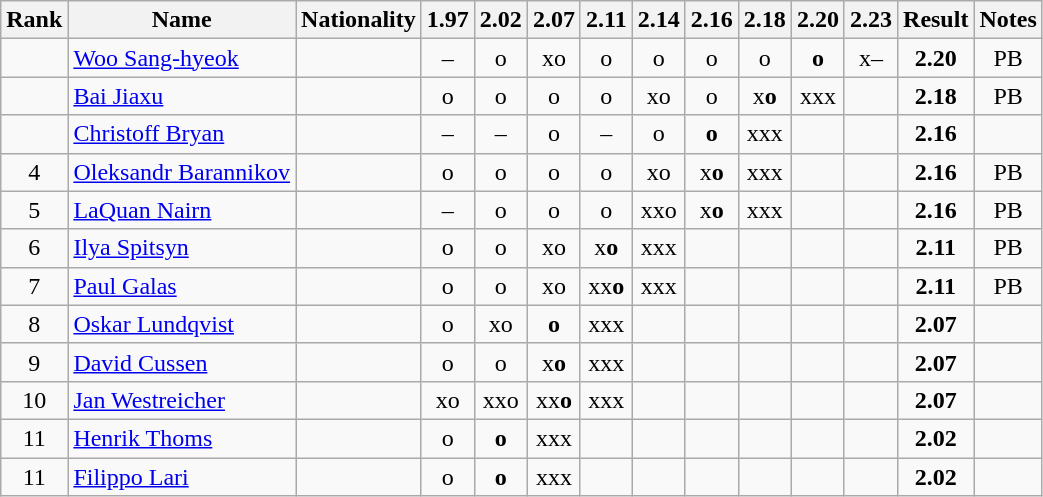<table class="wikitable sortable" style="text-align:center">
<tr>
<th>Rank</th>
<th>Name</th>
<th>Nationality</th>
<th>1.97</th>
<th>2.02</th>
<th>2.07</th>
<th>2.11</th>
<th>2.14</th>
<th>2.16</th>
<th>2.18</th>
<th>2.20</th>
<th>2.23</th>
<th>Result</th>
<th>Notes</th>
</tr>
<tr>
<td></td>
<td align=left><a href='#'>Woo Sang-hyeok</a></td>
<td align=left></td>
<td>–</td>
<td>o</td>
<td>xo</td>
<td>o</td>
<td>o</td>
<td>o</td>
<td>o</td>
<td><strong>o</strong></td>
<td>x–</td>
<td><strong>2.20</strong></td>
<td>PB</td>
</tr>
<tr>
<td></td>
<td align=left><a href='#'>Bai Jiaxu</a></td>
<td align=left></td>
<td>o</td>
<td>o</td>
<td>o</td>
<td>o</td>
<td>xo</td>
<td>o</td>
<td>x<strong>o</strong></td>
<td>xxx</td>
<td></td>
<td><strong>2.18</strong></td>
<td>PB</td>
</tr>
<tr>
<td></td>
<td align=left><a href='#'>Christoff Bryan</a></td>
<td align=left></td>
<td>–</td>
<td>–</td>
<td>o</td>
<td>–</td>
<td>o</td>
<td><strong>o</strong></td>
<td>xxx</td>
<td></td>
<td></td>
<td><strong>2.16</strong></td>
<td></td>
</tr>
<tr>
<td>4</td>
<td align=left><a href='#'>Oleksandr Barannikov</a></td>
<td align=left></td>
<td>o</td>
<td>o</td>
<td>o</td>
<td>o</td>
<td>xo</td>
<td>x<strong>o</strong></td>
<td>xxx</td>
<td></td>
<td></td>
<td><strong>2.16</strong></td>
<td>PB</td>
</tr>
<tr>
<td>5</td>
<td align=left><a href='#'>LaQuan Nairn</a></td>
<td align=left></td>
<td>–</td>
<td>o</td>
<td>o</td>
<td>o</td>
<td>xxo</td>
<td>x<strong>o</strong></td>
<td>xxx</td>
<td></td>
<td></td>
<td><strong>2.16</strong></td>
<td>PB</td>
</tr>
<tr>
<td>6</td>
<td align=left><a href='#'>Ilya Spitsyn</a></td>
<td align=left></td>
<td>o</td>
<td>o</td>
<td>xo</td>
<td>x<strong>o</strong></td>
<td>xxx</td>
<td></td>
<td></td>
<td></td>
<td></td>
<td><strong>2.11</strong></td>
<td>PB</td>
</tr>
<tr>
<td>7</td>
<td align=left><a href='#'>Paul Galas</a></td>
<td align=left></td>
<td>o</td>
<td>o</td>
<td>xo</td>
<td>xx<strong>o</strong></td>
<td>xxx</td>
<td></td>
<td></td>
<td></td>
<td></td>
<td><strong>2.11</strong></td>
<td>PB</td>
</tr>
<tr>
<td>8</td>
<td align=left><a href='#'>Oskar Lundqvist</a></td>
<td align=left></td>
<td>o</td>
<td>xo</td>
<td><strong>o</strong></td>
<td>xxx</td>
<td></td>
<td></td>
<td></td>
<td></td>
<td></td>
<td><strong>2.07</strong></td>
<td></td>
</tr>
<tr>
<td>9</td>
<td align=left><a href='#'>David Cussen</a></td>
<td align=left></td>
<td>o</td>
<td>o</td>
<td>x<strong>o</strong></td>
<td>xxx</td>
<td></td>
<td></td>
<td></td>
<td></td>
<td></td>
<td><strong>2.07</strong></td>
<td></td>
</tr>
<tr>
<td>10</td>
<td align=left><a href='#'>Jan Westreicher</a></td>
<td align=left></td>
<td>xo</td>
<td>xxo</td>
<td>xx<strong>o</strong></td>
<td>xxx</td>
<td></td>
<td></td>
<td></td>
<td></td>
<td></td>
<td><strong>2.07</strong></td>
<td></td>
</tr>
<tr>
<td>11</td>
<td align=left><a href='#'>Henrik Thoms</a></td>
<td align=left></td>
<td>o</td>
<td><strong>o</strong></td>
<td>xxx</td>
<td></td>
<td></td>
<td></td>
<td></td>
<td></td>
<td></td>
<td><strong>2.02</strong></td>
<td></td>
</tr>
<tr>
<td>11</td>
<td align=left><a href='#'>Filippo Lari</a></td>
<td align=left></td>
<td>o</td>
<td><strong>o</strong></td>
<td>xxx</td>
<td></td>
<td></td>
<td></td>
<td></td>
<td></td>
<td></td>
<td><strong>2.02</strong></td>
<td></td>
</tr>
</table>
